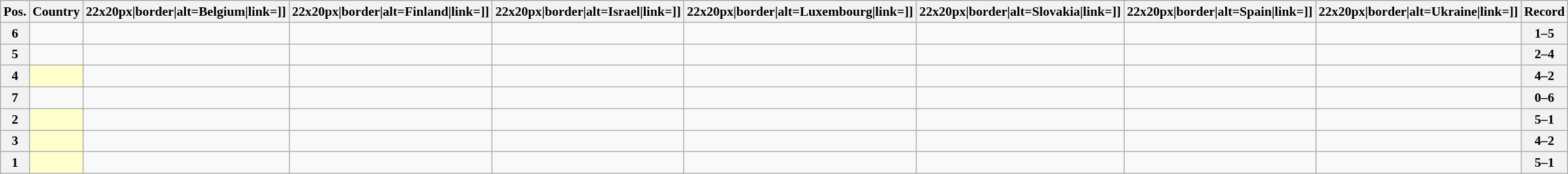<table class="wikitable sortable nowrap" style="text-align:center; font-size:0.9em;">
<tr>
<th>Pos.</th>
<th>Country</th>
<th [[Image:>22x20px|border|alt=Belgium|link=]]</th>
<th [[Image:>22x20px|border|alt=Finland|link=]]</th>
<th [[Image:>22x20px|border|alt=Israel|link=]]</th>
<th [[Image:>22x20px|border|alt=Luxembourg|link=]]</th>
<th [[Image:>22x20px|border|alt=Slovakia|link=]]</th>
<th [[Image:>22x20px|border|alt=Spain|link=]]</th>
<th [[Image:>22x20px|border|alt=Ukraine|link=]]</th>
<th>Record</th>
</tr>
<tr>
<th>6</th>
<td style="text-align:left;"></td>
<td></td>
<td></td>
<td></td>
<td></td>
<td></td>
<td></td>
<td></td>
<th>1–5</th>
</tr>
<tr>
<th>5</th>
<td style="text-align:left;"></td>
<td></td>
<td></td>
<td></td>
<td></td>
<td></td>
<td></td>
<td></td>
<th>2–4</th>
</tr>
<tr>
<th>4</th>
<td style="text-align:left;background:#ffffcc;"></td>
<td></td>
<td></td>
<td></td>
<td></td>
<td></td>
<td></td>
<td></td>
<th>4–2</th>
</tr>
<tr>
<th>7</th>
<td style="text-align:left;"></td>
<td></td>
<td></td>
<td></td>
<td></td>
<td></td>
<td></td>
<td></td>
<th>0–6</th>
</tr>
<tr>
<th>2</th>
<td style="text-align:left; background:#ffffcc;"></td>
<td></td>
<td></td>
<td></td>
<td></td>
<td></td>
<td></td>
<td></td>
<th>5–1</th>
</tr>
<tr>
<th>3</th>
<td style="text-align:left;background:#ffffcc;"></td>
<td></td>
<td></td>
<td></td>
<td></td>
<td></td>
<td></td>
<td></td>
<th>4–2</th>
</tr>
<tr>
<th>1</th>
<td style="text-align:left; background:#ffffcc;"></td>
<td></td>
<td></td>
<td></td>
<td></td>
<td></td>
<td></td>
<td></td>
<th>5–1</th>
</tr>
</table>
